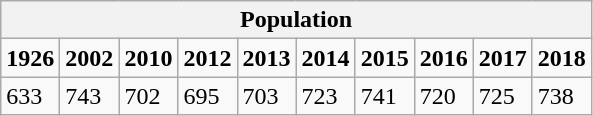<table class="wikitable">
<tr>
<th colspan="10"><strong>Population</strong></th>
</tr>
<tr>
<td><strong>1926</strong></td>
<td><strong>2002</strong></td>
<td><strong>2010</strong></td>
<td><strong>2012</strong></td>
<td><strong>2013</strong></td>
<td><strong>2014</strong></td>
<td><strong>2015</strong></td>
<td><strong>2016</strong></td>
<td><strong>2017</strong></td>
<td><strong>2018</strong></td>
</tr>
<tr>
<td>633</td>
<td>743</td>
<td>702</td>
<td>695</td>
<td>703</td>
<td>723</td>
<td>741</td>
<td>720</td>
<td>725</td>
<td>738</td>
</tr>
</table>
